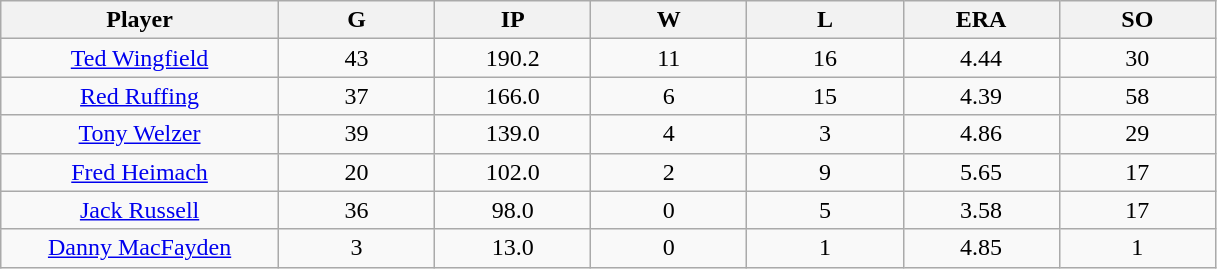<table class="wikitable sortable">
<tr>
<th bgcolor="#DDDDFF" width="16%">Player</th>
<th bgcolor="#DDDDFF" width="9%">G</th>
<th bgcolor="#DDDDFF" width="9%">IP</th>
<th bgcolor="#DDDDFF" width="9%">W</th>
<th bgcolor="#DDDDFF" width="9%">L</th>
<th bgcolor="#DDDDFF" width="9%">ERA</th>
<th bgcolor="#DDDDFF" width="9%">SO</th>
</tr>
<tr align="center">
<td><a href='#'>Ted Wingfield</a></td>
<td>43</td>
<td>190.2</td>
<td>11</td>
<td>16</td>
<td>4.44</td>
<td>30</td>
</tr>
<tr align=center>
<td><a href='#'>Red Ruffing</a></td>
<td>37</td>
<td>166.0</td>
<td>6</td>
<td>15</td>
<td>4.39</td>
<td>58</td>
</tr>
<tr align=center>
<td><a href='#'>Tony Welzer</a></td>
<td>39</td>
<td>139.0</td>
<td>4</td>
<td>3</td>
<td>4.86</td>
<td>29</td>
</tr>
<tr align=center>
<td><a href='#'>Fred Heimach</a></td>
<td>20</td>
<td>102.0</td>
<td>2</td>
<td>9</td>
<td>5.65</td>
<td>17</td>
</tr>
<tr align=center>
<td><a href='#'>Jack Russell</a></td>
<td>36</td>
<td>98.0</td>
<td>0</td>
<td>5</td>
<td>3.58</td>
<td>17</td>
</tr>
<tr align=center>
<td><a href='#'>Danny MacFayden</a></td>
<td>3</td>
<td>13.0</td>
<td>0</td>
<td>1</td>
<td>4.85</td>
<td>1</td>
</tr>
</table>
